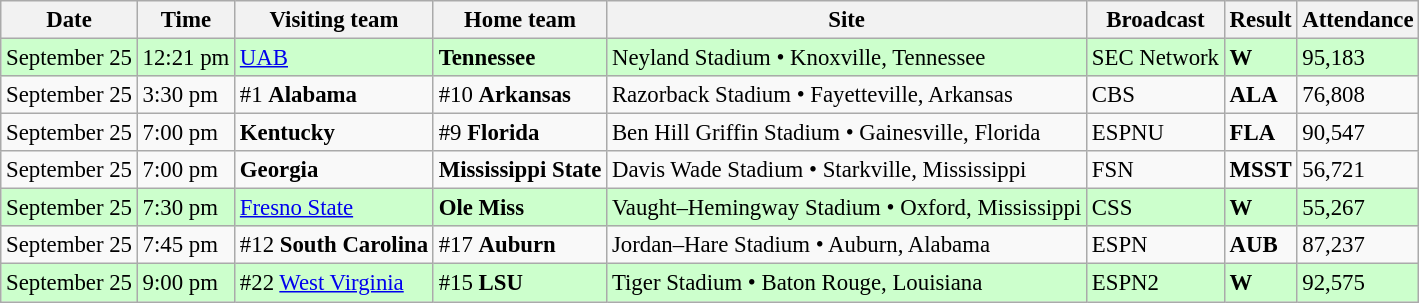<table class="wikitable" style="font-size:95%;">
<tr>
<th>Date</th>
<th>Time</th>
<th>Visiting team</th>
<th>Home team</th>
<th>Site</th>
<th>Broadcast</th>
<th>Result</th>
<th>Attendance</th>
</tr>
<tr bgcolor= #ccffcc>
<td>September 25</td>
<td>12:21 pm</td>
<td><a href='#'>UAB</a></td>
<td><strong>Tennessee</strong></td>
<td>Neyland Stadium • Knoxville, Tennessee</td>
<td>SEC Network</td>
<td><strong>W</strong> </td>
<td>95,183</td>
</tr>
<tr bgcolor=>
<td>September 25</td>
<td>3:30 pm</td>
<td>#1 <strong>Alabama</strong></td>
<td>#10 <strong>Arkansas</strong></td>
<td>Razorback Stadium • Fayetteville, Arkansas</td>
<td>CBS</td>
<td><strong>ALA</strong> </td>
<td>76,808</td>
</tr>
<tr bgcolor=>
<td>September 25</td>
<td>7:00 pm</td>
<td><strong>Kentucky</strong></td>
<td>#9 <strong>Florida</strong></td>
<td>Ben Hill Griffin Stadium • Gainesville, Florida</td>
<td>ESPNU</td>
<td><strong>FLA</strong> </td>
<td>90,547</td>
</tr>
<tr bgcolor=>
<td>September 25</td>
<td>7:00 pm</td>
<td><strong>Georgia</strong></td>
<td><strong>Mississippi State</strong></td>
<td>Davis Wade Stadium • Starkville, Mississippi</td>
<td>FSN</td>
<td><strong>MSST</strong> </td>
<td>56,721</td>
</tr>
<tr bgcolor= #ccffcc>
<td>September 25</td>
<td>7:30 pm</td>
<td><a href='#'>Fresno State</a></td>
<td><strong>Ole Miss</strong></td>
<td>Vaught–Hemingway Stadium • Oxford, Mississippi</td>
<td>CSS</td>
<td><strong>W</strong> </td>
<td>55,267</td>
</tr>
<tr bgcolor=>
<td>September 25</td>
<td>7:45 pm</td>
<td>#12 <strong>South Carolina</strong></td>
<td>#17 <strong>Auburn</strong></td>
<td>Jordan–Hare Stadium • Auburn, Alabama</td>
<td>ESPN</td>
<td><strong>AUB</strong> </td>
<td>87,237</td>
</tr>
<tr bgcolor=#ccffcc>
<td>September 25</td>
<td>9:00 pm</td>
<td>#22 <a href='#'>West Virginia</a></td>
<td>#15 <strong>LSU</strong></td>
<td>Tiger Stadium • Baton Rouge, Louisiana</td>
<td>ESPN2</td>
<td><strong>W</strong> </td>
<td>92,575</td>
</tr>
</table>
